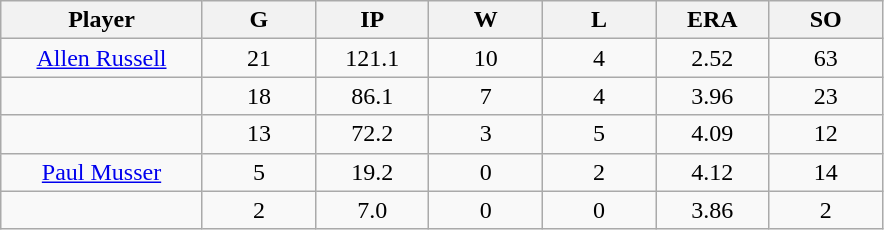<table class="wikitable sortable">
<tr>
<th bgcolor="#DDDDFF" width="16%">Player</th>
<th bgcolor="#DDDDFF" width="9%">G</th>
<th bgcolor="#DDDDFF" width="9%">IP</th>
<th bgcolor="#DDDDFF" width="9%">W</th>
<th bgcolor="#DDDDFF" width="9%">L</th>
<th bgcolor="#DDDDFF" width="9%">ERA</th>
<th bgcolor="#DDDDFF" width="9%">SO</th>
</tr>
<tr align="center">
<td><a href='#'>Allen Russell</a></td>
<td>21</td>
<td>121.1</td>
<td>10</td>
<td>4</td>
<td>2.52</td>
<td>63</td>
</tr>
<tr align=center>
<td></td>
<td>18</td>
<td>86.1</td>
<td>7</td>
<td>4</td>
<td>3.96</td>
<td>23</td>
</tr>
<tr align="center">
<td></td>
<td>13</td>
<td>72.2</td>
<td>3</td>
<td>5</td>
<td>4.09</td>
<td>12</td>
</tr>
<tr align="center">
<td><a href='#'>Paul Musser</a></td>
<td>5</td>
<td>19.2</td>
<td>0</td>
<td>2</td>
<td>4.12</td>
<td>14</td>
</tr>
<tr align=center>
<td></td>
<td>2</td>
<td>7.0</td>
<td>0</td>
<td>0</td>
<td>3.86</td>
<td>2</td>
</tr>
</table>
